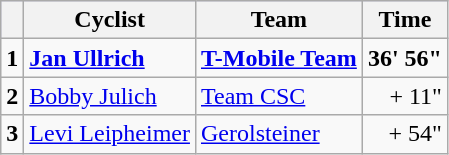<table class="wikitable">
<tr style="background:#ccccff;">
<th></th>
<th>Cyclist</th>
<th>Team</th>
<th>Time</th>
</tr>
<tr>
<td><strong>1</strong></td>
<td><strong><a href='#'>Jan Ullrich</a></strong></td>
<td><strong><a href='#'>T-Mobile Team</a></strong></td>
<td align=right><strong>36' 56"</strong></td>
</tr>
<tr>
<td><strong>2</strong></td>
<td><a href='#'>Bobby Julich</a></td>
<td><a href='#'>Team CSC</a></td>
<td align=right>+ 11"</td>
</tr>
<tr>
<td><strong>3</strong></td>
<td><a href='#'>Levi Leipheimer</a></td>
<td><a href='#'>Gerolsteiner</a></td>
<td align=right>+ 54"</td>
</tr>
</table>
